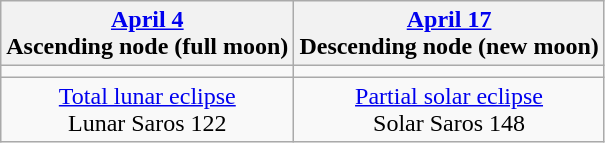<table class="wikitable">
<tr>
<th><a href='#'>April 4</a><br>Ascending node (full moon)<br></th>
<th><a href='#'>April 17</a><br>Descending node (new moon)<br></th>
</tr>
<tr>
<td></td>
<td></td>
</tr>
<tr align=center>
<td><a href='#'>Total lunar eclipse</a><br>Lunar Saros 122</td>
<td><a href='#'>Partial solar eclipse</a><br>Solar Saros 148</td>
</tr>
</table>
